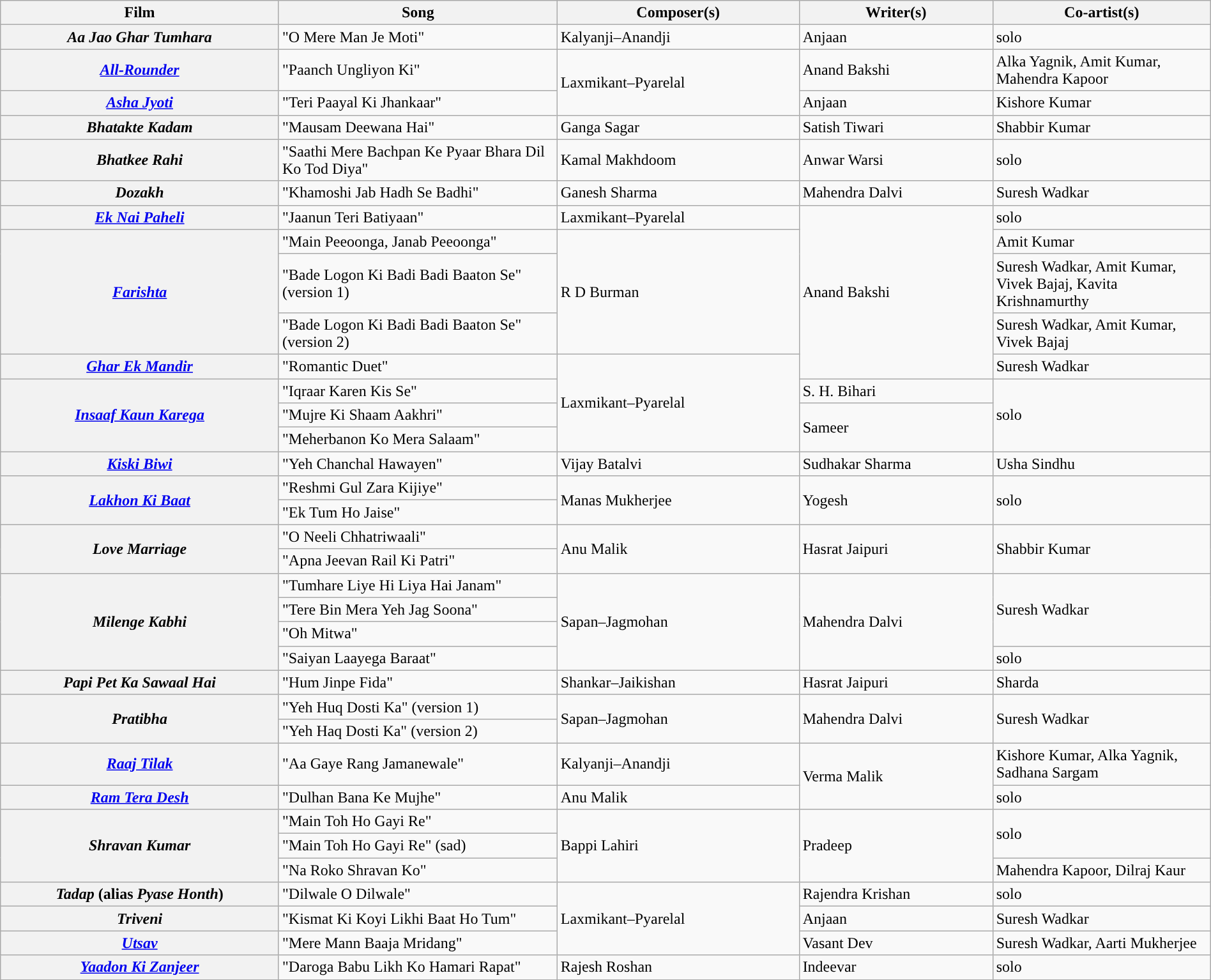<table class="wikitable plainrowheaders" style="width:100%; textcolor:#000">
<tr style="background:#b0e0e66;">
<th scope="col" style="width:23%;"><strong>Film</strong></th>
<th scope="col" style="width:23%;"><strong>Song</strong></th>
<th scope="col" style="width:20%;"><strong>Composer(s)</strong></th>
<th scope="col" style="width:16%;"><strong>Writer(s)</strong></th>
<th scope="col" style="width:18%;"><strong>Co-artist(s)</strong></th>
</tr>
<tr>
<th><em>Aa Jao Ghar Tumhara</em></th>
<td>"O Mere Man Je Moti"</td>
<td>Kalyanji–Anandji</td>
<td>Anjaan</td>
<td>solo</td>
</tr>
<tr>
<th><em><a href='#'>All-Rounder</a></em></th>
<td>"Paanch Ungliyon Ki"</td>
<td rowspan=2>Laxmikant–Pyarelal</td>
<td>Anand Bakshi</td>
<td>Alka Yagnik, Amit Kumar, Mahendra Kapoor</td>
</tr>
<tr>
<th><em><a href='#'>Asha Jyoti</a></em></th>
<td>"Teri Paayal Ki Jhankaar"</td>
<td>Anjaan</td>
<td>Kishore Kumar</td>
</tr>
<tr>
<th><em>Bhatakte Kadam</em></th>
<td>"Mausam Deewana Hai"</td>
<td>Ganga Sagar</td>
<td>Satish Tiwari</td>
<td>Shabbir Kumar</td>
</tr>
<tr>
<th><em>Bhatkee Rahi</em></th>
<td>"Saathi Mere Bachpan Ke Pyaar Bhara Dil Ko Tod Diya"</td>
<td>Kamal Makhdoom</td>
<td>Anwar Warsi</td>
<td>solo</td>
</tr>
<tr>
<th><em>Dozakh</em></th>
<td>"Khamoshi Jab Hadh Se Badhi"</td>
<td>Ganesh Sharma</td>
<td>Mahendra Dalvi</td>
<td>Suresh Wadkar</td>
</tr>
<tr>
<th><em><a href='#'>Ek Nai Paheli</a></em></th>
<td>"Jaanun Teri Batiyaan"</td>
<td>Laxmikant–Pyarelal</td>
<td rowspan=5>Anand Bakshi</td>
<td>solo</td>
</tr>
<tr>
<th rowspan=3><em><a href='#'>Farishta</a></em></th>
<td>"Main Peeoonga, Janab Peeoonga"</td>
<td Rowspan=3>R D Burman</td>
<td>Amit Kumar</td>
</tr>
<tr>
<td>"Bade Logon Ki Badi Badi Baaton Se" (version 1)</td>
<td>Suresh Wadkar, Amit Kumar, Vivek Bajaj, Kavita Krishnamurthy</td>
</tr>
<tr>
<td>"Bade Logon Ki Badi Badi Baaton Se" (version 2)</td>
<td>Suresh Wadkar, Amit Kumar, Vivek Bajaj</td>
</tr>
<tr>
<th><em><a href='#'>Ghar Ek Mandir</a></em></th>
<td>"Romantic Duet"</td>
<td Rowspan=4>Laxmikant–Pyarelal</td>
<td>Suresh Wadkar</td>
</tr>
<tr>
<th Rowspan=3><em><a href='#'>Insaaf Kaun Karega</a></em></th>
<td>"Iqraar Karen Kis Se"</td>
<td>S. H. Bihari</td>
<td Rowspan=3>solo</td>
</tr>
<tr>
<td>"Mujre Ki Shaam Aakhri"</td>
<td rowspan=2>Sameer</td>
</tr>
<tr>
<td>"Meherbanon Ko Mera Salaam"</td>
</tr>
<tr>
<th><em><a href='#'>Kiski Biwi</a></em></th>
<td>"Yeh Chanchal Hawayen"</td>
<td>Vijay Batalvi</td>
<td>Sudhakar Sharma</td>
<td>Usha Sindhu</td>
</tr>
<tr>
<th rowspan=2><em><a href='#'>Lakhon Ki Baat</a></em></th>
<td>"Reshmi Gul Zara Kijiye"</td>
<td rowspan=2>Manas Mukherjee</td>
<td rowspan=2>Yogesh</td>
<td rowspan=2>solo</td>
</tr>
<tr>
<td>"Ek Tum Ho Jaise"</td>
</tr>
<tr>
<th Rowspan=2><em>Love Marriage</em></th>
<td>"O Neeli Chhatriwaali"</td>
<td rowspan=2>Anu Malik</td>
<td rowspan=2>Hasrat Jaipuri</td>
<td rowspan=2>Shabbir Kumar</td>
</tr>
<tr>
<td>"Apna Jeevan Rail Ki Patri"</td>
</tr>
<tr>
<th rowspan=4><em>Milenge Kabhi</em></th>
<td>"Tumhare Liye Hi Liya Hai Janam"</td>
<td rowspan=4>Sapan–Jagmohan</td>
<td rowspan=4>Mahendra Dalvi</td>
<td rowspan=3>Suresh Wadkar</td>
</tr>
<tr>
<td>"Tere Bin Mera Yeh Jag Soona"</td>
</tr>
<tr>
<td>"Oh Mitwa"</td>
</tr>
<tr>
<td>"Saiyan Laayega Baraat"</td>
<td>solo</td>
</tr>
<tr>
<th><em>Papi Pet Ka Sawaal Hai</em></th>
<td>"Hum Jinpe Fida"</td>
<td>Shankar–Jaikishan</td>
<td>Hasrat Jaipuri</td>
<td>Sharda</td>
</tr>
<tr>
<th Rowspan=2><em>Pratibha</em></th>
<td>"Yeh Huq Dosti Ka" (version 1)</td>
<td rowspan=2>Sapan–Jagmohan</td>
<td Rowspan=2>Mahendra Dalvi</td>
<td Rowspan=2>Suresh Wadkar</td>
</tr>
<tr>
<td>"Yeh Haq Dosti Ka" (version 2)</td>
</tr>
<tr>
<th><em><a href='#'>Raaj Tilak</a></em></th>
<td>"Aa Gaye Rang Jamanewale"</td>
<td>Kalyanji–Anandji</td>
<td Rowspan=2>Verma Malik</td>
<td>Kishore Kumar, Alka Yagnik, Sadhana Sargam</td>
</tr>
<tr>
<th><em><a href='#'>Ram Tera Desh</a></em></th>
<td>"Dulhan Bana Ke Mujhe"</td>
<td>Anu Malik</td>
<td>solo</td>
</tr>
<tr>
<th rowspan=3><em>Shravan Kumar</em></th>
<td>"Main Toh Ho Gayi Re"</td>
<td Rowspan=3>Bappi Lahiri</td>
<td rowspan=3>Pradeep</td>
<td rowspan=2>solo</td>
</tr>
<tr>
<td>"Main Toh Ho Gayi Re" (sad)</td>
</tr>
<tr>
<td>"Na Roko Shravan Ko"</td>
<td>Mahendra Kapoor, Dilraj Kaur</td>
</tr>
<tr>
<th><em>Tadap</em> (alias <em>Pyase Honth</em>)</th>
<td>"Dilwale O Dilwale"</td>
<td rowspan=3>Laxmikant–Pyarelal</td>
<td>Rajendra Krishan</td>
<td>solo</td>
</tr>
<tr>
<th><em>Triveni</em></th>
<td>"Kismat Ki Koyi Likhi Baat Ho Tum"</td>
<td>Anjaan</td>
<td>Suresh Wadkar</td>
</tr>
<tr>
<th><em><a href='#'>Utsav</a></em></th>
<td>"Mere Mann Baaja Mridang"</td>
<td>Vasant Dev</td>
<td>Suresh Wadkar, Aarti Mukherjee</td>
</tr>
<tr>
<th><em><a href='#'>Yaadon Ki Zanjeer</a></em></th>
<td>"Daroga Babu Likh Ko Hamari Rapat"</td>
<td>Rajesh Roshan</td>
<td>Indeevar</td>
<td>solo</td>
</tr>
<tr>
</tr>
</table>
